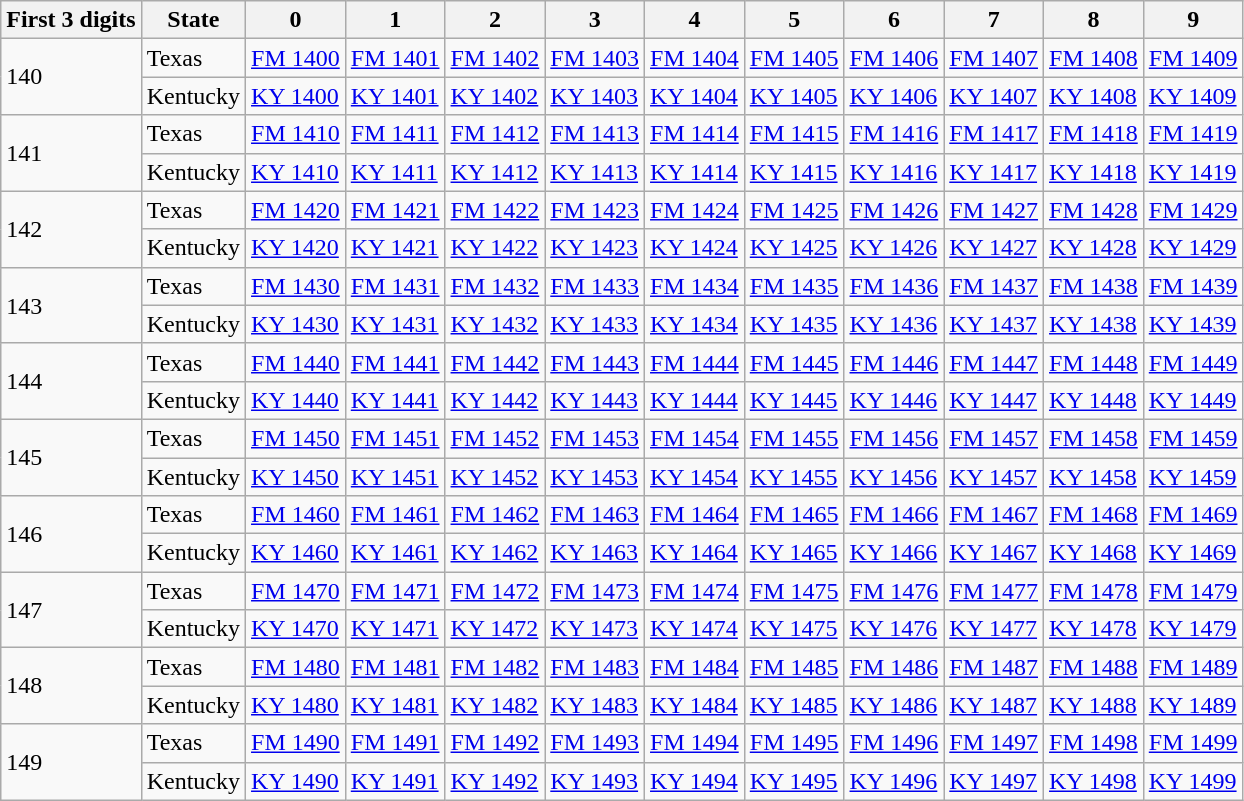<table class="wikitable">
<tr>
<th>First 3 digits</th>
<th>State</th>
<th>0</th>
<th>1</th>
<th>2</th>
<th>3</th>
<th>4</th>
<th>5</th>
<th>6</th>
<th>7</th>
<th>8</th>
<th>9</th>
</tr>
<tr id="140">
<td rowspan=2>140</td>
<td>Texas</td>
<td><a href='#'>FM 1400</a></td>
<td><a href='#'>FM 1401</a></td>
<td><a href='#'>FM 1402</a></td>
<td><a href='#'>FM 1403</a></td>
<td><a href='#'>FM 1404</a></td>
<td><a href='#'>FM 1405</a></td>
<td><a href='#'>FM 1406</a></td>
<td><a href='#'>FM 1407</a></td>
<td><a href='#'>FM 1408</a></td>
<td><a href='#'>FM 1409</a></td>
</tr>
<tr>
<td>Kentucky</td>
<td><a href='#'>KY 1400</a></td>
<td><a href='#'>KY 1401</a></td>
<td><a href='#'>KY 1402</a></td>
<td><a href='#'>KY 1403</a></td>
<td><a href='#'>KY 1404</a></td>
<td><a href='#'>KY 1405</a></td>
<td><a href='#'>KY 1406</a></td>
<td><a href='#'>KY 1407</a></td>
<td><a href='#'>KY 1408</a></td>
<td><a href='#'>KY 1409</a></td>
</tr>
<tr id="141">
<td rowspan=2>141</td>
<td>Texas</td>
<td><a href='#'>FM 1410</a></td>
<td><a href='#'>FM 1411</a></td>
<td><a href='#'>FM 1412</a></td>
<td><a href='#'>FM 1413</a></td>
<td><a href='#'>FM 1414</a></td>
<td><a href='#'>FM 1415</a></td>
<td><a href='#'>FM 1416</a></td>
<td><a href='#'>FM 1417</a></td>
<td><a href='#'>FM 1418</a></td>
<td><a href='#'>FM 1419</a></td>
</tr>
<tr>
<td>Kentucky</td>
<td><a href='#'>KY 1410</a></td>
<td><a href='#'>KY 1411</a></td>
<td><a href='#'>KY 1412</a></td>
<td><a href='#'>KY 1413</a></td>
<td><a href='#'>KY 1414</a></td>
<td><a href='#'>KY 1415</a></td>
<td><a href='#'>KY 1416</a></td>
<td><a href='#'>KY 1417</a></td>
<td><a href='#'>KY 1418</a></td>
<td><a href='#'>KY 1419</a></td>
</tr>
<tr id="142">
<td rowspan=2>142</td>
<td>Texas</td>
<td><a href='#'>FM 1420</a></td>
<td><a href='#'>FM 1421</a></td>
<td><a href='#'>FM 1422</a></td>
<td><a href='#'>FM 1423</a></td>
<td><a href='#'>FM 1424</a></td>
<td><a href='#'>FM 1425</a></td>
<td><a href='#'>FM 1426</a></td>
<td><a href='#'>FM 1427</a></td>
<td><a href='#'>FM 1428</a></td>
<td><a href='#'>FM 1429</a></td>
</tr>
<tr>
<td>Kentucky</td>
<td><a href='#'>KY 1420</a></td>
<td><a href='#'>KY 1421</a></td>
<td><a href='#'>KY 1422</a></td>
<td><a href='#'>KY 1423</a></td>
<td><a href='#'>KY 1424</a></td>
<td><a href='#'>KY 1425</a></td>
<td><a href='#'>KY 1426</a></td>
<td><a href='#'>KY 1427</a></td>
<td><a href='#'>KY 1428</a></td>
<td><a href='#'>KY 1429</a></td>
</tr>
<tr id="143">
<td rowspan=2>143</td>
<td>Texas</td>
<td><a href='#'>FM 1430</a></td>
<td><a href='#'>FM 1431</a></td>
<td><a href='#'>FM 1432</a></td>
<td><a href='#'>FM 1433</a></td>
<td><a href='#'>FM 1434</a></td>
<td><a href='#'>FM 1435</a></td>
<td><a href='#'>FM 1436</a></td>
<td><a href='#'>FM 1437</a></td>
<td><a href='#'>FM 1438</a></td>
<td><a href='#'>FM 1439</a></td>
</tr>
<tr>
<td>Kentucky</td>
<td><a href='#'>KY 1430</a></td>
<td><a href='#'>KY 1431</a></td>
<td><a href='#'>KY 1432</a></td>
<td><a href='#'>KY 1433</a></td>
<td><a href='#'>KY 1434</a></td>
<td><a href='#'>KY 1435</a></td>
<td><a href='#'>KY 1436</a></td>
<td><a href='#'>KY 1437</a></td>
<td><a href='#'>KY 1438</a></td>
<td><a href='#'>KY 1439</a></td>
</tr>
<tr id="144">
<td rowspan=2>144</td>
<td>Texas</td>
<td><a href='#'>FM 1440</a></td>
<td><a href='#'>FM 1441</a></td>
<td><a href='#'>FM 1442</a></td>
<td><a href='#'>FM 1443</a></td>
<td><a href='#'>FM 1444</a></td>
<td><a href='#'>FM 1445</a></td>
<td><a href='#'>FM 1446</a></td>
<td><a href='#'>FM 1447</a></td>
<td><a href='#'>FM 1448</a></td>
<td><a href='#'>FM 1449</a></td>
</tr>
<tr>
<td>Kentucky</td>
<td><a href='#'>KY 1440</a></td>
<td><a href='#'>KY 1441</a></td>
<td><a href='#'>KY 1442</a></td>
<td><a href='#'>KY 1443</a></td>
<td><a href='#'>KY 1444</a></td>
<td><a href='#'>KY 1445</a></td>
<td><a href='#'>KY 1446</a></td>
<td><a href='#'>KY 1447</a></td>
<td><a href='#'>KY 1448</a></td>
<td><a href='#'>KY 1449</a></td>
</tr>
<tr id="145">
<td rowspan=2>145</td>
<td>Texas</td>
<td><a href='#'>FM 1450</a></td>
<td><a href='#'>FM 1451</a></td>
<td><a href='#'>FM 1452</a></td>
<td><a href='#'>FM 1453</a></td>
<td><a href='#'>FM 1454</a></td>
<td><a href='#'>FM 1455</a></td>
<td><a href='#'>FM 1456</a></td>
<td><a href='#'>FM 1457</a></td>
<td><a href='#'>FM 1458</a></td>
<td><a href='#'>FM 1459</a></td>
</tr>
<tr>
<td>Kentucky</td>
<td><a href='#'>KY 1450</a></td>
<td><a href='#'>KY 1451</a></td>
<td><a href='#'>KY 1452</a></td>
<td><a href='#'>KY 1453</a></td>
<td><a href='#'>KY 1454</a></td>
<td><a href='#'>KY 1455</a></td>
<td><a href='#'>KY 1456</a></td>
<td><a href='#'>KY 1457</a></td>
<td><a href='#'>KY 1458</a></td>
<td><a href='#'>KY 1459</a></td>
</tr>
<tr id="146">
<td rowspan=2>146</td>
<td>Texas</td>
<td><a href='#'>FM 1460</a></td>
<td><a href='#'>FM 1461</a></td>
<td><a href='#'>FM 1462</a></td>
<td><a href='#'>FM 1463</a></td>
<td><a href='#'>FM 1464</a></td>
<td><a href='#'>FM 1465</a></td>
<td><a href='#'>FM 1466</a></td>
<td><a href='#'>FM 1467</a></td>
<td><a href='#'>FM 1468</a></td>
<td><a href='#'>FM 1469</a></td>
</tr>
<tr>
<td>Kentucky</td>
<td><a href='#'>KY 1460</a></td>
<td><a href='#'>KY 1461</a></td>
<td><a href='#'>KY 1462</a></td>
<td><a href='#'>KY 1463</a></td>
<td><a href='#'>KY 1464</a></td>
<td><a href='#'>KY 1465</a></td>
<td><a href='#'>KY 1466</a></td>
<td><a href='#'>KY 1467</a></td>
<td><a href='#'>KY 1468</a></td>
<td><a href='#'>KY 1469</a></td>
</tr>
<tr id="147">
<td rowspan=2>147</td>
<td>Texas</td>
<td><a href='#'>FM 1470</a></td>
<td><a href='#'>FM 1471</a></td>
<td><a href='#'>FM 1472</a></td>
<td><a href='#'>FM 1473</a></td>
<td><a href='#'>FM 1474</a></td>
<td><a href='#'>FM 1475</a></td>
<td><a href='#'>FM 1476</a></td>
<td><a href='#'>FM 1477</a></td>
<td><a href='#'>FM 1478</a></td>
<td><a href='#'>FM 1479</a></td>
</tr>
<tr>
<td>Kentucky</td>
<td><a href='#'>KY 1470</a></td>
<td><a href='#'>KY 1471</a></td>
<td><a href='#'>KY 1472</a></td>
<td><a href='#'>KY 1473</a></td>
<td><a href='#'>KY 1474</a></td>
<td><a href='#'>KY 1475</a></td>
<td><a href='#'>KY 1476</a></td>
<td><a href='#'>KY 1477</a></td>
<td><a href='#'>KY 1478</a></td>
<td><a href='#'>KY 1479</a></td>
</tr>
<tr id="148">
<td rowspan=2>148</td>
<td>Texas</td>
<td><a href='#'>FM 1480</a></td>
<td><a href='#'>FM 1481</a></td>
<td><a href='#'>FM 1482</a></td>
<td><a href='#'>FM 1483</a></td>
<td><a href='#'>FM 1484</a></td>
<td><a href='#'>FM 1485</a></td>
<td><a href='#'>FM 1486</a></td>
<td><a href='#'>FM 1487</a></td>
<td><a href='#'>FM 1488</a></td>
<td><a href='#'>FM 1489</a></td>
</tr>
<tr>
<td>Kentucky</td>
<td><a href='#'>KY 1480</a></td>
<td><a href='#'>KY 1481</a></td>
<td><a href='#'>KY 1482</a></td>
<td><a href='#'>KY 1483</a></td>
<td><a href='#'>KY 1484</a></td>
<td><a href='#'>KY 1485</a></td>
<td><a href='#'>KY 1486</a></td>
<td><a href='#'>KY 1487</a></td>
<td><a href='#'>KY 1488</a></td>
<td><a href='#'>KY 1489</a></td>
</tr>
<tr id="149">
<td rowspan=2>149</td>
<td>Texas</td>
<td><a href='#'>FM 1490</a></td>
<td><a href='#'>FM 1491</a></td>
<td><a href='#'>FM 1492</a></td>
<td><a href='#'>FM 1493</a></td>
<td><a href='#'>FM 1494</a></td>
<td><a href='#'>FM 1495</a></td>
<td><a href='#'>FM 1496</a></td>
<td><a href='#'>FM 1497</a></td>
<td><a href='#'>FM 1498</a></td>
<td><a href='#'>FM 1499</a></td>
</tr>
<tr>
<td>Kentucky</td>
<td><a href='#'>KY 1490</a></td>
<td><a href='#'>KY 1491</a></td>
<td><a href='#'>KY 1492</a></td>
<td><a href='#'>KY 1493</a></td>
<td><a href='#'>KY 1494</a></td>
<td><a href='#'>KY 1495</a></td>
<td><a href='#'>KY 1496</a></td>
<td><a href='#'>KY 1497</a></td>
<td><a href='#'>KY 1498</a></td>
<td><a href='#'>KY 1499</a></td>
</tr>
</table>
